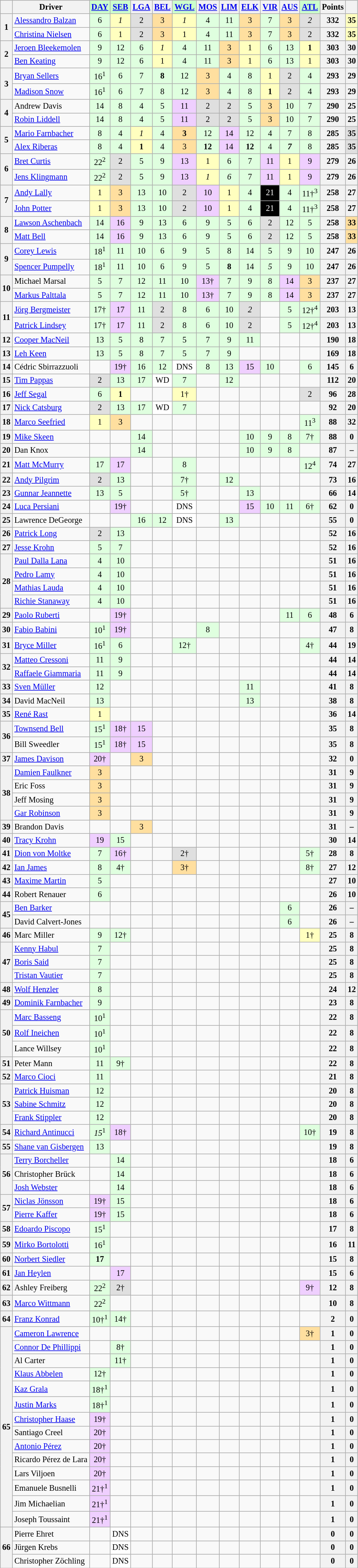<table class="wikitable" style="font-size:85%; text-align:center">
<tr style="background:#f9f9f9; vertical-align:top;">
<th valign=middle></th>
<th valign=middle>Driver</th>
<td style="background:#ccffcc;"><strong><a href='#'>DAY</a></strong></td>
<td style="background:#ccffcc;"><strong><a href='#'>SEB</a></strong></td>
<th><a href='#'>LGA</a></th>
<th><a href='#'>BEL</a></th>
<td style="background:#ccffcc;"><strong><a href='#'>WGL</a></strong></td>
<th><a href='#'>MOS</a></th>
<th><a href='#'>LIM</a></th>
<th><a href='#'>ELK</a></th>
<th><a href='#'>VIR</a></th>
<th><a href='#'>AUS</a></th>
<td style="background:#ccffcc;"><strong><a href='#'>ATL</a></strong></td>
<th valign=middle>Points</th>
<th valign=middle></th>
</tr>
<tr>
<th rowspan=2>1</th>
<td align=left> <a href='#'>Alessandro Balzan</a></td>
<td style="background:#dfffdf;">6</td>
<td style="background:#ffffbf;"><em>1</em></td>
<td style="background:#dfdfdf;">2</td>
<td style="background:#ffdf9f;">3</td>
<td style="background:#ffffbf;"><em>1</em></td>
<td style="background:#dfffdf;">4</td>
<td style="background:#dfffdf;">11</td>
<td style="background:#ffdf9f;">3</td>
<td style="background:#dfffdf;">7</td>
<td style="background:#ffdf9f;">3</td>
<td style="background:#dfdfdf;"><em>2</em></td>
<th>332</th>
<td style="background:#ffffbf"><strong>35</strong></td>
</tr>
<tr>
<td align=left> <a href='#'>Christina Nielsen</a></td>
<td style="background:#dfffdf;">6</td>
<td style="background:#ffffbf;">1</td>
<td style="background:#dfdfdf;">2</td>
<td style="background:#ffdf9f;">3</td>
<td style="background:#ffffbf;">1</td>
<td style="background:#dfffdf;">4</td>
<td style="background:#dfffdf;">11</td>
<td style="background:#ffdf9f;">3</td>
<td style="background:#dfffdf;">7</td>
<td style="background:#ffdf9f;">3</td>
<td style="background:#dfdfdf;">2</td>
<th>332</th>
<td style="background:#ffffbf"><strong>35</strong></td>
</tr>
<tr>
<th rowspan=2>2</th>
<td align=left> <a href='#'>Jeroen Bleekemolen</a></td>
<td style="background:#dfffdf;">9</td>
<td style="background:#dfffdf;">12</td>
<td style="background:#dfffdf;">6</td>
<td style="background:#ffffbf;"><em>1</em></td>
<td style="background:#dfffdf;">4</td>
<td style="background:#dfffdf;">11</td>
<td style="background:#ffdf9f;">3</td>
<td style="background:#ffffbf;">1</td>
<td style="background:#dfffdf;">6</td>
<td style="background:#dfffdf;">13</td>
<td style="background:#ffffbf;"><strong>1</strong></td>
<th>303</th>
<th>30</th>
</tr>
<tr>
<td align=left> <a href='#'>Ben Keating</a></td>
<td style="background:#dfffdf;">9</td>
<td style="background:#dfffdf;">12</td>
<td style="background:#dfffdf;">6</td>
<td style="background:#ffffbf;">1</td>
<td style="background:#dfffdf;">4</td>
<td style="background:#dfffdf;">11</td>
<td style="background:#ffdf9f;">3</td>
<td style="background:#ffffbf;">1</td>
<td style="background:#dfffdf;">6</td>
<td style="background:#dfffdf;">13</td>
<td style="background:#ffffbf;">1</td>
<th>303</th>
<th>30</th>
</tr>
<tr>
<th rowspan=2>3</th>
<td align=left> <a href='#'>Bryan Sellers</a></td>
<td style="background:#dfffdf;">16<sup>1</sup></td>
<td style="background:#dfffdf;">6</td>
<td style="background:#dfffdf;">7</td>
<td style="background:#dfffdf;"><strong>8</strong></td>
<td style="background:#dfffdf;">12</td>
<td style="background:#ffdf9f;">3</td>
<td style="background:#dfffdf;">4</td>
<td style="background:#dfffdf;">8</td>
<td style="background:#ffffbf;">1</td>
<td style="background:#dfdfdf;">2</td>
<td style="background:#dfffdf;">4</td>
<th>293</th>
<th>29</th>
</tr>
<tr>
<td align=left> <a href='#'>Madison Snow</a></td>
<td style="background:#dfffdf;">16<sup>1</sup></td>
<td style="background:#dfffdf;">6</td>
<td style="background:#dfffdf;">7</td>
<td style="background:#dfffdf;">8</td>
<td style="background:#dfffdf;">12</td>
<td style="background:#ffdf9f;">3</td>
<td style="background:#dfffdf;">4</td>
<td style="background:#dfffdf;">8</td>
<td style="background:#ffffbf;"><strong>1</strong></td>
<td style="background:#dfdfdf;">2</td>
<td style="background:#dfffdf;">4</td>
<th>293</th>
<th>29</th>
</tr>
<tr>
<th rowspan=2>4</th>
<td align=left> Andrew Davis</td>
<td style="background:#dfffdf;">14</td>
<td style="background:#dfffdf;">8</td>
<td style="background:#dfffdf;">4</td>
<td style="background:#dfffdf;">5</td>
<td style="background:#efcfff;">11</td>
<td style="background:#dfdfdf;">2</td>
<td style="background:#dfdfdf;">2</td>
<td style="background:#dfffdf;">5</td>
<td style="background:#ffdf9f;">3</td>
<td style="background:#dfffdf;">10</td>
<td style="background:#dfffdf;">7</td>
<th>290</th>
<th>25</th>
</tr>
<tr>
<td align=left> <a href='#'>Robin Liddell</a></td>
<td style="background:#dfffdf;">14</td>
<td style="background:#dfffdf;">8</td>
<td style="background:#dfffdf;">4</td>
<td style="background:#dfffdf;">5</td>
<td style="background:#efcfff;">11</td>
<td style="background:#dfdfdf;">2</td>
<td style="background:#dfdfdf;">2</td>
<td style="background:#dfffdf;">5</td>
<td style="background:#ffdf9f;">3</td>
<td style="background:#dfffdf;">10</td>
<td style="background:#dfffdf;">7</td>
<th>290</th>
<th>25</th>
</tr>
<tr>
<th rowspan=2>5</th>
<td align=left> <a href='#'>Mario Farnbacher</a></td>
<td style="background:#dfffdf;">8</td>
<td style="background:#dfffdf;">4</td>
<td style="background:#ffffbf;"><em>1</em></td>
<td style="background:#dfffdf;">4</td>
<td style="background:#ffdf9f;"><strong>3</strong></td>
<td style="background:#dfffdf;">12</td>
<td style="background:#efcfff;">14</td>
<td style="background:#dfffdf;">12</td>
<td style="background:#dfffdf;">4</td>
<td style="background:#dfffdf;">7</td>
<td style="background:#dfffdf;">8</td>
<th>285</th>
<td style="background:#dfdfdf;"><strong>35</strong></td>
</tr>
<tr>
<td align=left> <a href='#'>Alex Riberas</a></td>
<td style="background:#dfffdf;">8</td>
<td style="background:#dfffdf;">4</td>
<td style="background:#ffffbf;"><strong>1</strong></td>
<td style="background:#dfffdf;">4</td>
<td style="background:#ffdf9f;">3</td>
<td style="background:#dfffdf;"><strong>12</strong></td>
<td style="background:#efcfff;">14</td>
<td style="background:#dfffdf;"><strong>12</strong></td>
<td style="background:#dfffdf;">4</td>
<td style="background:#dfffdf;"><strong><em>7</em></strong></td>
<td style="background:#dfffdf;">8</td>
<th>285</th>
<td style="background:#dfdfdf;"><strong>35</strong></td>
</tr>
<tr>
<th rowspan=2>6</th>
<td align=left> <a href='#'>Bret Curtis</a></td>
<td style="background:#dfffdf;">22<sup>2</sup></td>
<td style="background:#dfdfdf;">2</td>
<td style="background:#dfffdf;">5</td>
<td style="background:#dfffdf;">9</td>
<td style="background:#efcfff;">13</td>
<td style="background:#ffffbf;">1</td>
<td style="background:#dfffdf;">6</td>
<td style="background:#dfffdf;">7</td>
<td style="background:#efcfff;">11</td>
<td style="background:#ffffbf;">1</td>
<td style="background:#efcfff;">9</td>
<th>279</th>
<th>26</th>
</tr>
<tr>
<td align=left> <a href='#'>Jens Klingmann</a></td>
<td style="background:#dfffdf;">22<sup>2</sup></td>
<td style="background:#dfdfdf;">2</td>
<td style="background:#dfffdf;">5</td>
<td style="background:#dfffdf;">9</td>
<td style="background:#efcfff;">13</td>
<td style="background:#ffffbf;"><em>1</em></td>
<td style="background:#dfffdf;"><em>6</em></td>
<td style="background:#dfffdf;">7</td>
<td style="background:#efcfff;">11</td>
<td style="background:#ffffbf;">1</td>
<td style="background:#efcfff;">9</td>
<th>279</th>
<th>26</th>
</tr>
<tr>
<th rowspan=2>7</th>
<td align=left> <a href='#'>Andy Lally</a></td>
<td style="background:#ffffbf;">1</td>
<td style="background:#ffdf9f;">3</td>
<td style="background:#dfffdf;">13</td>
<td style="background:#dfffdf;">10</td>
<td style="background:#dfdfdf;">2</td>
<td style="background:#efcfff;">10</td>
<td style="background:#ffffbf;">1</td>
<td style="background:#dfffdf;">4</td>
<td style="background-color:#000000;color:white">21</td>
<td style="background:#dfffdf;">4</td>
<td style="background:#dfffdf;">11†<sup>3</sup></td>
<th>258</th>
<th>27</th>
</tr>
<tr>
<td align=left> <a href='#'>John Potter</a></td>
<td style="background:#ffffbf;">1</td>
<td style="background:#ffdf9f;">3</td>
<td style="background:#dfffdf;">13</td>
<td style="background:#dfffdf;">10</td>
<td style="background:#dfdfdf;">2</td>
<td style="background:#efcfff;">10</td>
<td style="background:#ffffbf;">1</td>
<td style="background:#dfffdf;">4</td>
<td style="background-color:#000000;color:white">21</td>
<td style="background:#dfffdf;">4</td>
<td style="background:#dfffdf;">11†<sup>3</sup></td>
<th>258</th>
<th>27</th>
</tr>
<tr>
<th rowspan=2>8</th>
<td align=left> <a href='#'>Lawson Aschenbach</a></td>
<td style="background:#dfffdf;">14</td>
<td style="background:#efcfff;">16</td>
<td style="background:#dfffdf;">9</td>
<td style="background:#dfffdf;">13</td>
<td style="background:#dfffdf;">6</td>
<td style="background:#dfffdf;">9</td>
<td style="background:#dfffdf;">5</td>
<td style="background:#dfffdf;">6</td>
<td style="background:#dfdfdf;">2</td>
<td style="background:#dfffdf;">12</td>
<td style="background:#dfffdf;">5</td>
<th>258</th>
<td style="background:#ffdf9f;"><strong>33</strong></td>
</tr>
<tr>
<td align=left> <a href='#'>Matt Bell</a></td>
<td style="background:#dfffdf;">14</td>
<td style="background:#efcfff;">16</td>
<td style="background:#dfffdf;">9</td>
<td style="background:#dfffdf;">13</td>
<td style="background:#dfffdf;">6</td>
<td style="background:#dfffdf;">9</td>
<td style="background:#dfffdf;">5</td>
<td style="background:#dfffdf;">6</td>
<td style="background:#dfdfdf;">2</td>
<td style="background:#dfffdf;">12</td>
<td style="background:#dfffdf;">5</td>
<th>258</th>
<td style="background:#ffdf9f;"><strong>33</strong></td>
</tr>
<tr>
<th rowspan=2>9</th>
<td align=left> <a href='#'>Corey Lewis</a></td>
<td style="background:#dfffdf;">18<sup>1</sup></td>
<td style="background:#dfffdf;">11</td>
<td style="background:#dfffdf;">10</td>
<td style="background:#dfffdf;">6</td>
<td style="background:#dfffdf;">9</td>
<td style="background:#dfffdf;">5</td>
<td style="background:#dfffdf;">8</td>
<td style="background:#dfffdf;">14</td>
<td style="background:#dfffdf;">5</td>
<td style="background:#dfffdf;">9</td>
<td style="background:#dfffdf;">10</td>
<th>247</th>
<th>26</th>
</tr>
<tr>
<td align=left> <a href='#'>Spencer Pumpelly</a></td>
<td style="background:#dfffdf;">18<sup>1</sup></td>
<td style="background:#dfffdf;">11</td>
<td style="background:#dfffdf;">10</td>
<td style="background:#dfffdf;">6</td>
<td style="background:#dfffdf;">9</td>
<td style="background:#dfffdf;">5</td>
<td style="background:#dfffdf;"><strong>8</strong></td>
<td style="background:#dfffdf;">14</td>
<td style="background:#dfffdf;"><em>5</em></td>
<td style="background:#dfffdf;">9</td>
<td style="background:#dfffdf;">10</td>
<th>247</th>
<th>26</th>
</tr>
<tr>
<th rowspan=2>10</th>
<td align=left> Michael Marsal</td>
<td style="background:#dfffdf;">5</td>
<td style="background:#dfffdf;">7</td>
<td style="background:#dfffdf;">12</td>
<td style="background:#dfffdf;">11</td>
<td style="background:#dfffdf;">10</td>
<td style="background:#efcfff;">13†</td>
<td style="background:#dfffdf;">7</td>
<td style="background:#dfffdf;">9</td>
<td style="background:#dfffdf;">8</td>
<td style="background:#efcfff;">14</td>
<td style="background:#ffdf9f;">3</td>
<th>237</th>
<th>27</th>
</tr>
<tr>
<td align=left> <a href='#'>Markus Palttala</a></td>
<td style="background:#dfffdf;">5</td>
<td style="background:#dfffdf;">7</td>
<td style="background:#dfffdf;">12</td>
<td style="background:#dfffdf;">11</td>
<td style="background:#dfffdf;">10</td>
<td style="background:#efcfff;">13†</td>
<td style="background:#dfffdf;">7</td>
<td style="background:#dfffdf;">9</td>
<td style="background:#dfffdf;">8</td>
<td style="background:#efcfff;">14</td>
<td style="background:#ffdf9f;">3</td>
<th>237</th>
<th>27</th>
</tr>
<tr>
<th rowspan=2>11</th>
<td align=left> <a href='#'>Jörg Bergmeister</a></td>
<td style="background:#dfffdf;">17†</td>
<td style="background:#efcfff;">17</td>
<td style="background:#dfffdf;">11</td>
<td style="background:#dfdfdf;">2</td>
<td style="background:#dfffdf;">8</td>
<td style="background:#dfffdf;">6</td>
<td style="background:#dfffdf;">10</td>
<td style="background:#dfdfdf;"><em>2</em></td>
<td></td>
<td style="background:#dfffdf;">5</td>
<td style="background:#dfffdf;">12†<sup>4</sup></td>
<th>203</th>
<th>13</th>
</tr>
<tr>
<td align=left> <a href='#'>Patrick Lindsey</a></td>
<td style="background:#dfffdf;">17†</td>
<td style="background:#efcfff;">17</td>
<td style="background:#dfffdf;">11</td>
<td style="background:#dfdfdf;">2</td>
<td style="background:#dfffdf;">8</td>
<td style="background:#dfffdf;">6</td>
<td style="background:#dfffdf;">10</td>
<td style="background:#dfdfdf;">2</td>
<td></td>
<td style="background:#dfffdf;">5</td>
<td style="background:#dfffdf;">12†<sup>4</sup></td>
<th>203</th>
<th>13</th>
</tr>
<tr>
<th>12</th>
<td align=left> <a href='#'>Cooper MacNeil</a></td>
<td style="background:#dfffdf;">13</td>
<td style="background:#dfffdf;">5</td>
<td style="background:#dfffdf;">8</td>
<td style="background:#dfffdf;">7</td>
<td style="background:#dfffdf;">5</td>
<td style="background:#dfffdf;">7</td>
<td style="background:#dfffdf;">9</td>
<td style="background:#dfffdf;">11</td>
<td></td>
<td></td>
<td></td>
<th>190</th>
<th>18</th>
</tr>
<tr>
<th>13</th>
<td align=left> <a href='#'>Leh Keen</a></td>
<td style="background:#dfffdf;">13</td>
<td style="background:#dfffdf;">5</td>
<td style="background:#dfffdf;">8</td>
<td style="background:#dfffdf;">7</td>
<td style="background:#dfffdf;">5</td>
<td style="background:#dfffdf;">7</td>
<td style="background:#dfffdf;">9</td>
<td></td>
<td></td>
<td></td>
<td></td>
<th>169</th>
<th>18</th>
</tr>
<tr>
<th>14</th>
<td align=left> Cédric Sbirrazzuoli</td>
<td></td>
<td style="background:#efcfff;">19†</td>
<td style="background:#dfffdf;">16</td>
<td style="background:#dfffdf;">12</td>
<td style="background:#ffffff;">DNS</td>
<td style="background:#dfffdf;">8</td>
<td style="background:#dfffdf;">13</td>
<td style="background:#efcfff;">15</td>
<td style="background:#dfffdf;">10</td>
<td></td>
<td style="background:#dfffdf;">6</td>
<th>145</th>
<th>6</th>
</tr>
<tr>
<th>15</th>
<td align=left> <a href='#'>Tim Pappas</a></td>
<td style="background:#dfdfdf;">2</td>
<td style="background:#dfffdf;">13</td>
<td style="background:#dfffdf;">17</td>
<td style="background:#ffffff;">WD</td>
<td style="background:#dfffdf;">7</td>
<td></td>
<td style="background:#dfffdf;">12</td>
<td></td>
<td></td>
<td></td>
<td></td>
<th>112</th>
<th>20</th>
</tr>
<tr>
<th>16</th>
<td align=left> <a href='#'>Jeff Segal</a></td>
<td style="background:#dfffdf;">6</td>
<td style="background:#ffffbf;"><strong>1</strong></td>
<td></td>
<td></td>
<td style="background:#ffffbf;">1†</td>
<td></td>
<td></td>
<td></td>
<td></td>
<td></td>
<td style="background:#dfdfdf;">2</td>
<th>96</th>
<th>28</th>
</tr>
<tr>
<th>17</th>
<td align=left> <a href='#'>Nick Catsburg</a></td>
<td style="background:#dfdfdf;">2</td>
<td style="background:#dfffdf;">13</td>
<td style="background:#dfffdf;">17</td>
<td style="background:#ffffff;">WD</td>
<td style="background:#dfffdf;">7</td>
<td></td>
<td></td>
<td></td>
<td></td>
<td></td>
<td></td>
<th>92</th>
<th>20</th>
</tr>
<tr>
<th>18</th>
<td align=left> <a href='#'>Marco Seefried</a></td>
<td style="background:#ffffbf;">1</td>
<td style="background:#ffdf9f;">3</td>
<td></td>
<td></td>
<td></td>
<td></td>
<td></td>
<td></td>
<td></td>
<td></td>
<td style="background:#dfffdf;">11<sup>3</sup></td>
<th>88</th>
<th>32</th>
</tr>
<tr>
<th>19</th>
<td align=left> <a href='#'>Mike Skeen</a></td>
<td></td>
<td></td>
<td style="background:#dfffdf;">14</td>
<td></td>
<td></td>
<td></td>
<td></td>
<td style="background:#dfffdf;">10</td>
<td style="background:#dfffdf;">9</td>
<td style="background:#dfffdf;">8</td>
<td style="background:#dfffdf;">7†</td>
<th>88</th>
<th>0</th>
</tr>
<tr>
<th>20</th>
<td align=left> Dan Knox</td>
<td></td>
<td></td>
<td style="background:#dfffdf;">14</td>
<td></td>
<td></td>
<td></td>
<td></td>
<td style="background:#dfffdf;">10</td>
<td style="background:#dfffdf;">9</td>
<td style="background:#dfffdf;">8</td>
<td></td>
<th>87</th>
<th>–</th>
</tr>
<tr>
<th>21</th>
<td align=left> <a href='#'>Matt McMurry</a></td>
<td style="background:#dfffdf;">17</td>
<td style="background:#efcfff;">17</td>
<td></td>
<td></td>
<td style="background:#dfffdf;">8</td>
<td></td>
<td></td>
<td></td>
<td></td>
<td></td>
<td style="background:#dfffdf;">12<sup>4</sup></td>
<th>74</th>
<th>27</th>
</tr>
<tr>
<th>22</th>
<td align=left> <a href='#'>Andy Pilgrim</a></td>
<td style="background:#dfdfdf;">2</td>
<td style="background:#dfffdf;">13</td>
<td></td>
<td></td>
<td style="background:#dfffdf;">7†</td>
<td></td>
<td style="background:#dfffdf;">12</td>
<td></td>
<td></td>
<td></td>
<td></td>
<th>73</th>
<th>16</th>
</tr>
<tr>
<th>23</th>
<td align=left> <a href='#'>Gunnar Jeannette</a></td>
<td style="background:#dfffdf;">13</td>
<td style="background:#dfffdf;">5</td>
<td></td>
<td></td>
<td style="background:#dfffdf;">5†</td>
<td></td>
<td></td>
<td style="background:#dfffdf;">13</td>
<td></td>
<td></td>
<td></td>
<th>66</th>
<th>14</th>
</tr>
<tr>
<th>24</th>
<td align=left> <a href='#'>Luca Persiani</a></td>
<td></td>
<td style="background:#efcfff;">19†</td>
<td></td>
<td></td>
<td style="background:#ffffff;">DNS</td>
<td></td>
<td></td>
<td style="background:#efcfff;">15</td>
<td style="background:#dfffdf;">10</td>
<td style="background:#dfffdf;">11</td>
<td style="background:#dfffdf;">6†</td>
<th>62</th>
<th>0</th>
</tr>
<tr>
<th>25</th>
<td align=left> Lawrence DeGeorge</td>
<td></td>
<td></td>
<td style="background:#dfffdf;">16</td>
<td style="background:#dfffdf;">12</td>
<td style="background:#ffffff;">DNS</td>
<td></td>
<td style="background:#dfffdf;">13</td>
<td></td>
<td></td>
<td></td>
<td></td>
<th>55</th>
<th>0</th>
</tr>
<tr>
<th>26</th>
<td align=left> <a href='#'>Patrick Long</a></td>
<td style="background:#dfdfdf;">2</td>
<td style="background:#dfffdf;">13</td>
<td></td>
<td></td>
<td></td>
<td></td>
<td></td>
<td></td>
<td></td>
<td></td>
<td></td>
<th>52</th>
<th>16</th>
</tr>
<tr>
<th>27</th>
<td align=left> <a href='#'>Jesse Krohn</a></td>
<td style="background:#dfffdf;">5</td>
<td style="background:#dfffdf;">7</td>
<td></td>
<td></td>
<td></td>
<td></td>
<td></td>
<td></td>
<td></td>
<td></td>
<td></td>
<th>52</th>
<th>16</th>
</tr>
<tr>
<th rowspan=4>28</th>
<td align=left> <a href='#'>Paul Dalla Lana</a></td>
<td style="background:#dfffdf;">4</td>
<td style="background:#dfffdf;">10</td>
<td></td>
<td></td>
<td></td>
<td></td>
<td></td>
<td></td>
<td></td>
<td></td>
<td></td>
<th>51</th>
<th>16</th>
</tr>
<tr>
<td align=left> <a href='#'>Pedro Lamy</a></td>
<td style="background:#dfffdf;">4</td>
<td style="background:#dfffdf;">10</td>
<td></td>
<td></td>
<td></td>
<td></td>
<td></td>
<td></td>
<td></td>
<td></td>
<td></td>
<th>51</th>
<th>16</th>
</tr>
<tr>
<td align=left> <a href='#'>Mathias Lauda</a></td>
<td style="background:#dfffdf;">4</td>
<td style="background:#dfffdf;">10</td>
<td></td>
<td></td>
<td></td>
<td></td>
<td></td>
<td></td>
<td></td>
<td></td>
<td></td>
<th>51</th>
<th>16</th>
</tr>
<tr>
<td align=left> <a href='#'>Richie Stanaway</a></td>
<td style="background:#dfffdf;">4</td>
<td style="background:#dfffdf;">10</td>
<td></td>
<td></td>
<td></td>
<td></td>
<td></td>
<td></td>
<td></td>
<td></td>
<td></td>
<th>51</th>
<th>16</th>
</tr>
<tr>
<th>29</th>
<td align=left> <a href='#'>Paolo Ruberti</a></td>
<td></td>
<td style="background:#efcfff;">19†</td>
<td></td>
<td></td>
<td></td>
<td></td>
<td></td>
<td></td>
<td></td>
<td style="background:#dfffdf;">11</td>
<td style="background:#dfffdf;">6</td>
<th>48</th>
<th>6</th>
</tr>
<tr>
<th>30</th>
<td align=left> <a href='#'>Fabio Babini</a></td>
<td style="background:#dfffdf;">10<sup>1</sup></td>
<td style="background:#efcfff;">19†</td>
<td></td>
<td></td>
<td></td>
<td style="background:#dfffdf;">8</td>
<td></td>
<td></td>
<td></td>
<td></td>
<td></td>
<th>47</th>
<th>8</th>
</tr>
<tr>
<th>31</th>
<td align=left> <a href='#'>Bryce Miller</a></td>
<td style="background:#dfffdf;">16<sup>1</sup></td>
<td style="background:#dfffdf;">6</td>
<td></td>
<td></td>
<td style="background:#dfffdf;">12†</td>
<td></td>
<td></td>
<td></td>
<td></td>
<td></td>
<td style="background:#dfffdf;">4†</td>
<th>44</th>
<th>19</th>
</tr>
<tr>
<th rowspan=2>32</th>
<td align=left> <a href='#'>Matteo Cressoni</a></td>
<td style="background:#dfffdf;">11</td>
<td style="background:#dfffdf;">9</td>
<td></td>
<td></td>
<td></td>
<td></td>
<td></td>
<td></td>
<td></td>
<td></td>
<td></td>
<th>44</th>
<th>14</th>
</tr>
<tr>
<td align=left> <a href='#'>Raffaele Giammaria</a></td>
<td style="background:#dfffdf;">11</td>
<td style="background:#dfffdf;">9</td>
<td></td>
<td></td>
<td></td>
<td></td>
<td></td>
<td></td>
<td></td>
<td></td>
<td></td>
<th>44</th>
<th>14</th>
</tr>
<tr>
<th>33</th>
<td align=left> <a href='#'>Sven Müller</a></td>
<td style="background:#dfffdf;">12</td>
<td></td>
<td></td>
<td></td>
<td></td>
<td></td>
<td></td>
<td style="background:#dfffdf;">11</td>
<td></td>
<td></td>
<td></td>
<th>41</th>
<th>8</th>
</tr>
<tr>
<th>34</th>
<td align=left> David MacNeil</td>
<td style="background:#dfffdf;">13</td>
<td></td>
<td></td>
<td></td>
<td></td>
<td></td>
<td></td>
<td style="background:#dfffdf;">13</td>
<td></td>
<td></td>
<td></td>
<th>38</th>
<th>8</th>
</tr>
<tr>
<th>35</th>
<td align=left> <a href='#'>René Rast</a></td>
<td style="background:#ffffbf;">1</td>
<td></td>
<td></td>
<td></td>
<td></td>
<td></td>
<td></td>
<td></td>
<td></td>
<td></td>
<td></td>
<th>36</th>
<th>14</th>
</tr>
<tr>
<th rowspan=2>36</th>
<td align=left> <a href='#'>Townsend Bell</a></td>
<td style="background:#dfffdf;">15<sup>1</sup></td>
<td style="background:#efcfff;">18†</td>
<td style="background:#efcfff;">15</td>
<td></td>
<td></td>
<td></td>
<td></td>
<td></td>
<td></td>
<td></td>
<td></td>
<th>35</th>
<th>8</th>
</tr>
<tr>
<td align=left> Bill Sweedler</td>
<td style="background:#dfffdf;">15<sup>1</sup></td>
<td style="background:#efcfff;">18†</td>
<td style="background:#efcfff;">15</td>
<td></td>
<td></td>
<td></td>
<td></td>
<td></td>
<td></td>
<td></td>
<td></td>
<th>35</th>
<th>8</th>
</tr>
<tr>
<th>37</th>
<td align=left> <a href='#'>James Davison</a></td>
<td style="background:#efcfff;">20†</td>
<td></td>
<td style="background:#ffdf9f;">3</td>
<td></td>
<td></td>
<td></td>
<td></td>
<td></td>
<td></td>
<td></td>
<td></td>
<th>32</th>
<th>0</th>
</tr>
<tr>
<th rowspan=4>38</th>
<td align=left> <a href='#'>Damien Faulkner</a></td>
<td style="background:#ffdf9f;">3</td>
<td></td>
<td></td>
<td></td>
<td></td>
<td></td>
<td></td>
<td></td>
<td></td>
<td></td>
<td></td>
<th>31</th>
<th>9</th>
</tr>
<tr>
<td align=left> Eric Foss</td>
<td style="background:#ffdf9f;">3</td>
<td></td>
<td></td>
<td></td>
<td></td>
<td></td>
<td></td>
<td></td>
<td></td>
<td></td>
<td></td>
<th>31</th>
<th>9</th>
</tr>
<tr>
<td align=left> Jeff Mosing</td>
<td style="background:#ffdf9f;">3</td>
<td></td>
<td></td>
<td></td>
<td></td>
<td></td>
<td></td>
<td></td>
<td></td>
<td></td>
<td></td>
<th>31</th>
<th>9</th>
</tr>
<tr>
<td align=left> <a href='#'>Gar Robinson</a></td>
<td style="background:#ffdf9f;">3</td>
<td></td>
<td></td>
<td></td>
<td></td>
<td></td>
<td></td>
<td></td>
<td></td>
<td></td>
<td></td>
<th>31</th>
<th>9</th>
</tr>
<tr>
<th>39</th>
<td align=left> Brandon Davis</td>
<td></td>
<td></td>
<td style="background:#ffdf9f;">3</td>
<td></td>
<td></td>
<td></td>
<td></td>
<td></td>
<td></td>
<td></td>
<td></td>
<th>31</th>
<th>–</th>
</tr>
<tr>
<th>40</th>
<td align=left> <a href='#'>Tracy Krohn</a></td>
<td style="background:#efcfff;">19</td>
<td style="background:#dfffdf;">15</td>
<td></td>
<td></td>
<td></td>
<td></td>
<td></td>
<td></td>
<td></td>
<td></td>
<td></td>
<th>30</th>
<th>14</th>
</tr>
<tr>
<th>41</th>
<td align=left> <a href='#'>Dion von Moltke</a></td>
<td style="background:#dfffdf;">7</td>
<td style="background:#efcfff;">16†</td>
<td></td>
<td></td>
<td style="background:#dfdfdf;">2†</td>
<td></td>
<td></td>
<td></td>
<td></td>
<td></td>
<td style="background:#dfffdf;">5†</td>
<th>28</th>
<th>8</th>
</tr>
<tr>
<th>42</th>
<td align=left> <a href='#'>Ian James</a></td>
<td style="background:#dfffdf;">8</td>
<td style="background:#dfffdf;">4†</td>
<td></td>
<td></td>
<td style="background:#ffdf9f;">3†</td>
<td></td>
<td></td>
<td></td>
<td></td>
<td></td>
<td style="background:#dfffdf;">8†</td>
<th>27</th>
<th>12</th>
</tr>
<tr>
<th>43</th>
<td align=left> <a href='#'>Maxime Martin</a></td>
<td style="background:#dfffdf;">5</td>
<td></td>
<td></td>
<td></td>
<td></td>
<td></td>
<td></td>
<td></td>
<td></td>
<td></td>
<td></td>
<th>27</th>
<th>10</th>
</tr>
<tr>
<th>44</th>
<td align=left> Robert Renauer</td>
<td style="background:#dfffdf;">6</td>
<td></td>
<td></td>
<td></td>
<td></td>
<td></td>
<td></td>
<td></td>
<td></td>
<td></td>
<td></td>
<th>26</th>
<th>10</th>
</tr>
<tr>
<th rowspan=2>45</th>
<td align=left> <a href='#'>Ben Barker</a></td>
<td></td>
<td></td>
<td></td>
<td></td>
<td></td>
<td></td>
<td></td>
<td></td>
<td></td>
<td style="background:#dfffdf;">6</td>
<td></td>
<th>26</th>
<th>–</th>
</tr>
<tr>
<td align=left> David Calvert-Jones</td>
<td></td>
<td></td>
<td></td>
<td></td>
<td></td>
<td></td>
<td></td>
<td></td>
<td></td>
<td style="background:#dfffdf;">6</td>
<td></td>
<th>26</th>
<th>–</th>
</tr>
<tr>
<th>46</th>
<td align=left> Marc Miller</td>
<td style="background:#dfffdf;">9</td>
<td style="background:#dfffdf;">12†</td>
<td></td>
<td></td>
<td></td>
<td></td>
<td></td>
<td></td>
<td></td>
<td></td>
<td style="background:#ffffbf;">1†</td>
<th>25</th>
<th>8</th>
</tr>
<tr>
<th rowspan=3>47</th>
<td align=left> <a href='#'>Kenny Habul</a></td>
<td style="background:#dfffdf;">7</td>
<td></td>
<td></td>
<td></td>
<td></td>
<td></td>
<td></td>
<td></td>
<td></td>
<td></td>
<td></td>
<th>25</th>
<th>8</th>
</tr>
<tr>
<td align=left> <a href='#'>Boris Said</a></td>
<td style="background:#dfffdf;">7</td>
<td></td>
<td></td>
<td></td>
<td></td>
<td></td>
<td></td>
<td></td>
<td></td>
<td></td>
<td></td>
<th>25</th>
<th>8</th>
</tr>
<tr>
<td align=left> <a href='#'>Tristan Vautier</a></td>
<td style="background:#dfffdf;">7</td>
<td></td>
<td></td>
<td></td>
<td></td>
<td></td>
<td></td>
<td></td>
<td></td>
<td></td>
<td></td>
<th>25</th>
<th>8</th>
</tr>
<tr>
<th>48</th>
<td align=left> <a href='#'>Wolf Henzler</a></td>
<td style="background:#dfffdf;">8</td>
<td></td>
<td></td>
<td></td>
<td></td>
<td></td>
<td></td>
<td></td>
<td></td>
<td></td>
<td></td>
<th>24</th>
<th>12</th>
</tr>
<tr>
<th>49</th>
<td align=left> <a href='#'>Dominik Farnbacher</a></td>
<td style="background:#dfffdf;">9</td>
<td></td>
<td></td>
<td></td>
<td></td>
<td></td>
<td></td>
<td></td>
<td></td>
<td></td>
<td></td>
<th>23</th>
<th>8</th>
</tr>
<tr>
<th rowspan=3>50</th>
<td align=left> <a href='#'>Marc Basseng</a></td>
<td style="background:#dfffdf;">10<sup>1</sup></td>
<td></td>
<td></td>
<td></td>
<td></td>
<td></td>
<td></td>
<td></td>
<td></td>
<td></td>
<td></td>
<th>22</th>
<th>8</th>
</tr>
<tr>
<td align=left> <a href='#'>Rolf Ineichen</a></td>
<td style="background:#dfffdf;">10<sup>1</sup></td>
<td></td>
<td></td>
<td></td>
<td></td>
<td></td>
<td></td>
<td></td>
<td></td>
<td></td>
<td></td>
<th>22</th>
<th>8</th>
</tr>
<tr>
<td align=left> Lance Willsey</td>
<td style="background:#dfffdf;">10<sup>1</sup></td>
<td></td>
<td></td>
<td></td>
<td></td>
<td></td>
<td></td>
<td></td>
<td></td>
<td></td>
<td></td>
<th>22</th>
<th>8</th>
</tr>
<tr>
<th>51</th>
<td align=left> Peter Mann</td>
<td style="background:#dfffdf;">11</td>
<td style="background:#dfffdf;">9†</td>
<td></td>
<td></td>
<td></td>
<td></td>
<td></td>
<td></td>
<td></td>
<td></td>
<td></td>
<th>22</th>
<th>8</th>
</tr>
<tr>
<th>52</th>
<td align=left> <a href='#'>Marco Cioci</a></td>
<td style="background:#dfffdf;">11</td>
<td></td>
<td></td>
<td></td>
<td></td>
<td></td>
<td></td>
<td></td>
<td></td>
<td></td>
<td></td>
<th>21</th>
<th>8</th>
</tr>
<tr>
<th rowspan=3>53</th>
<td align=left> <a href='#'>Patrick Huisman</a></td>
<td style="background:#dfffdf;">12</td>
<td></td>
<td></td>
<td></td>
<td></td>
<td></td>
<td></td>
<td></td>
<td></td>
<td></td>
<td></td>
<th>20</th>
<th>8</th>
</tr>
<tr>
<td align=left> <a href='#'>Sabine Schmitz</a></td>
<td style="background:#dfffdf;">12</td>
<td></td>
<td></td>
<td></td>
<td></td>
<td></td>
<td></td>
<td></td>
<td></td>
<td></td>
<td></td>
<th>20</th>
<th>8</th>
</tr>
<tr>
<td align=left> <a href='#'>Frank Stippler</a></td>
<td style="background:#dfffdf;">12</td>
<td></td>
<td></td>
<td></td>
<td></td>
<td></td>
<td></td>
<td></td>
<td></td>
<td></td>
<td></td>
<th>20</th>
<th>8</th>
</tr>
<tr>
<th>54</th>
<td align=left> <a href='#'>Richard Antinucci</a></td>
<td style="background:#dfffdf;"><em>15</em><sup>1</sup></td>
<td style="background:#efcfff;">18†</td>
<td></td>
<td></td>
<td></td>
<td></td>
<td></td>
<td></td>
<td></td>
<td></td>
<td style="background:#dfffdf;">10†</td>
<th>19</th>
<th>8</th>
</tr>
<tr>
<th>55</th>
<td align=left> <a href='#'>Shane van Gisbergen</a></td>
<td style="background:#dfffdf;">13</td>
<td></td>
<td></td>
<td></td>
<td></td>
<td></td>
<td></td>
<td></td>
<td></td>
<td></td>
<td></td>
<th>19</th>
<th>8</th>
</tr>
<tr>
<th rowspan=3>56</th>
<td align=left> <a href='#'>Terry Borcheller</a></td>
<td></td>
<td style="background:#dfffdf;">14</td>
<td></td>
<td></td>
<td></td>
<td></td>
<td></td>
<td></td>
<td></td>
<td></td>
<td></td>
<th>18</th>
<th>6</th>
</tr>
<tr>
<td align=left> Christopher Brück</td>
<td></td>
<td style="background:#dfffdf;">14</td>
<td></td>
<td></td>
<td></td>
<td></td>
<td></td>
<td></td>
<td></td>
<td></td>
<td></td>
<th>18</th>
<th>6</th>
</tr>
<tr>
<td align=left> <a href='#'>Josh Webster</a></td>
<td></td>
<td style="background:#dfffdf;">14</td>
<td></td>
<td></td>
<td></td>
<td></td>
<td></td>
<td></td>
<td></td>
<td></td>
<td></td>
<th>18</th>
<th>6</th>
</tr>
<tr>
<th rowspan=2>57</th>
<td align=left> <a href='#'>Niclas Jönsson</a></td>
<td style="background:#efcfff;">19†</td>
<td style="background:#dfffdf;">15</td>
<td></td>
<td></td>
<td></td>
<td></td>
<td></td>
<td></td>
<td></td>
<td></td>
<td></td>
<th>18</th>
<th>6</th>
</tr>
<tr>
<td align=left> <a href='#'>Pierre Kaffer</a></td>
<td style="background:#efcfff;">19†</td>
<td style="background:#dfffdf;">15</td>
<td></td>
<td></td>
<td></td>
<td></td>
<td></td>
<td></td>
<td></td>
<td></td>
<td></td>
<th>18</th>
<th>6</th>
</tr>
<tr>
<th>58</th>
<td align=left> <a href='#'>Edoardo Piscopo</a></td>
<td style="background:#dfffdf;">15<sup>1</sup></td>
<td></td>
<td></td>
<td></td>
<td></td>
<td></td>
<td></td>
<td></td>
<td></td>
<td></td>
<td></td>
<th>17</th>
<th>8</th>
</tr>
<tr>
<th>59</th>
<td align=left> <a href='#'>Mirko Bortolotti</a></td>
<td style="background:#dfffdf;">16<sup>1</sup></td>
<td></td>
<td></td>
<td></td>
<td></td>
<td></td>
<td></td>
<td></td>
<td></td>
<td></td>
<td></td>
<th>16</th>
<th>11</th>
</tr>
<tr>
<th>60</th>
<td align=left> <a href='#'>Norbert Siedler</a></td>
<td style="background:#dfffdf;"><strong>17</strong></td>
<td></td>
<td></td>
<td></td>
<td></td>
<td></td>
<td></td>
<td></td>
<td></td>
<td></td>
<td></td>
<th>15</th>
<th>8</th>
</tr>
<tr>
<th>61</th>
<td align=left> <a href='#'>Jan Heylen</a></td>
<td></td>
<td style="background:#efcfff;">17</td>
<td></td>
<td></td>
<td></td>
<td></td>
<td></td>
<td></td>
<td></td>
<td></td>
<td></td>
<th>15</th>
<th>6</th>
</tr>
<tr>
<th>62</th>
<td align=left> Ashley Freiberg</td>
<td style="background:#dfffdf;">22<sup>2</sup></td>
<td style="background:#dfdfdf;">2†</td>
<td></td>
<td></td>
<td></td>
<td></td>
<td></td>
<td></td>
<td></td>
<td></td>
<td style="background:#efcfff;">9†</td>
<th>12</th>
<th>8</th>
</tr>
<tr>
<th>63</th>
<td align=left> <a href='#'>Marco Wittmann</a></td>
<td style="background:#dfffdf;">22<sup>2</sup></td>
<td></td>
<td></td>
<td></td>
<td></td>
<td></td>
<td></td>
<td></td>
<td></td>
<td></td>
<td></td>
<th>10</th>
<th>8</th>
</tr>
<tr>
<th>64</th>
<td align=left> <a href='#'>Franz Konrad</a></td>
<td style="background:#dfffdf;">10†<sup>1</sup></td>
<td style="background:#dfffdf;">14†</td>
<td></td>
<td></td>
<td></td>
<td></td>
<td></td>
<td></td>
<td></td>
<td></td>
<td></td>
<th>2</th>
<th>0</th>
</tr>
<tr>
<th rowspan=14>65</th>
<td align=left> <a href='#'>Cameron Lawrence</a></td>
<td></td>
<td></td>
<td></td>
<td></td>
<td></td>
<td></td>
<td></td>
<td></td>
<td></td>
<td></td>
<td style="background:#ffdf9f;">3†</td>
<th>1</th>
<th>0</th>
</tr>
<tr>
<td align=left> <a href='#'>Connor De Phillippi</a></td>
<td></td>
<td style="background:#dfffdf;">8†</td>
<td></td>
<td></td>
<td></td>
<td></td>
<td></td>
<td></td>
<td></td>
<td></td>
<td></td>
<th>1</th>
<th>0</th>
</tr>
<tr>
<td align=left> Al Carter</td>
<td></td>
<td style="background:#dfffdf;">11†</td>
<td></td>
<td></td>
<td></td>
<td></td>
<td></td>
<td></td>
<td></td>
<td></td>
<td></td>
<th>1</th>
<th>0</th>
</tr>
<tr>
<td align=left> <a href='#'>Klaus Abbelen</a></td>
<td style="background:#dfffdf;">12†</td>
<td></td>
<td></td>
<td></td>
<td></td>
<td></td>
<td></td>
<td></td>
<td></td>
<td></td>
<td></td>
<th>1</th>
<th>0</th>
</tr>
<tr>
<td align=left> <a href='#'>Kaz Grala</a></td>
<td style="background:#dfffdf;">18†<sup>1</sup></td>
<td></td>
<td></td>
<td></td>
<td></td>
<td></td>
<td></td>
<td></td>
<td></td>
<td></td>
<td></td>
<th>1</th>
<th>0</th>
</tr>
<tr>
<td align=left> <a href='#'>Justin Marks</a></td>
<td style="background:#dfffdf;">18†<sup>1</sup></td>
<td></td>
<td></td>
<td></td>
<td></td>
<td></td>
<td></td>
<td></td>
<td></td>
<td></td>
<td></td>
<th>1</th>
<th>0</th>
</tr>
<tr>
<td align=left> <a href='#'>Christopher Haase</a></td>
<td style="background:#efcfff;">19†</td>
<td></td>
<td></td>
<td></td>
<td></td>
<td></td>
<td></td>
<td></td>
<td></td>
<td></td>
<td></td>
<th>1</th>
<th>0</th>
</tr>
<tr>
<td align=left> Santiago Creel</td>
<td style="background:#efcfff;">20†</td>
<td></td>
<td></td>
<td></td>
<td></td>
<td></td>
<td></td>
<td></td>
<td></td>
<td></td>
<td></td>
<th>1</th>
<th>0</th>
</tr>
<tr>
<td align=left> <a href='#'>Antonio Pérez</a></td>
<td style="background:#efcfff;">20†</td>
<td></td>
<td></td>
<td></td>
<td></td>
<td></td>
<td></td>
<td></td>
<td></td>
<td></td>
<td></td>
<th>1</th>
<th>0</th>
</tr>
<tr>
<td align=left> Ricardo Pérez de Lara</td>
<td style="background:#efcfff;">20†</td>
<td></td>
<td></td>
<td></td>
<td></td>
<td></td>
<td></td>
<td></td>
<td></td>
<td></td>
<td></td>
<th>1</th>
<th>0</th>
</tr>
<tr>
<td align=left> Lars Viljoen</td>
<td style="background:#efcfff;">20†</td>
<td></td>
<td></td>
<td></td>
<td></td>
<td></td>
<td></td>
<td></td>
<td></td>
<td></td>
<td></td>
<th>1</th>
<th>0</th>
</tr>
<tr>
<td align=left> Emanuele Busnelli</td>
<td style="background:#efcfff;">21†<sup>1</sup></td>
<td></td>
<td></td>
<td></td>
<td></td>
<td></td>
<td></td>
<td></td>
<td></td>
<td></td>
<td></td>
<th>1</th>
<th>0</th>
</tr>
<tr>
<td align=left> Jim Michaelian</td>
<td style="background:#efcfff;">21†<sup>1</sup></td>
<td></td>
<td></td>
<td></td>
<td></td>
<td></td>
<td></td>
<td></td>
<td></td>
<td></td>
<td></td>
<th>1</th>
<th>0</th>
</tr>
<tr>
<td align=left> Joseph Toussaint</td>
<td style="background:#efcfff;">21†<sup>1</sup></td>
<td></td>
<td></td>
<td></td>
<td></td>
<td></td>
<td></td>
<td></td>
<td></td>
<td></td>
<td></td>
<th>1</th>
<th>0</th>
</tr>
<tr>
<th rowspan=3>66</th>
<td align=left> Pierre Ehret</td>
<td></td>
<td style="background:#ffffff;">DNS</td>
<td></td>
<td></td>
<td></td>
<td></td>
<td></td>
<td></td>
<td></td>
<td></td>
<td></td>
<th>0</th>
<th>0</th>
</tr>
<tr>
<td align=left> Jürgen Krebs</td>
<td></td>
<td style="background:#ffffff;">DNS</td>
<td></td>
<td></td>
<td></td>
<td></td>
<td></td>
<td></td>
<td></td>
<td></td>
<td></td>
<th>0</th>
<th>0</th>
</tr>
<tr>
<td align=left> Christopher Zöchling</td>
<td></td>
<td style="background:#ffffff;">DNS</td>
<td></td>
<td></td>
<td></td>
<td></td>
<td></td>
<td></td>
<td></td>
<td></td>
<td></td>
<th>0</th>
<th>0</th>
</tr>
</table>
